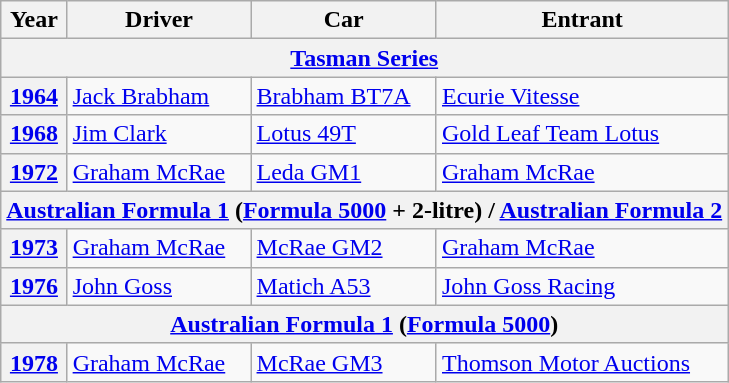<table class="wikitable">
<tr style="font-weight:bold">
<th>Year</th>
<th>Driver</th>
<th>Car</th>
<th>Entrant</th>
</tr>
<tr>
<th colspan=4><a href='#'>Tasman Series</a></th>
</tr>
<tr>
<th><a href='#'>1964</a></th>
<td> <a href='#'>Jack Brabham</a></td>
<td><a href='#'>Brabham BT7A</a></td>
<td><a href='#'>Ecurie Vitesse</a></td>
</tr>
<tr>
<th><a href='#'>1968</a></th>
<td> <a href='#'>Jim Clark</a></td>
<td><a href='#'>Lotus 49T</a></td>
<td><a href='#'>Gold Leaf Team Lotus</a></td>
</tr>
<tr>
<th><a href='#'>1972</a></th>
<td> <a href='#'>Graham McRae</a></td>
<td><a href='#'>Leda GM1</a></td>
<td><a href='#'>Graham McRae</a></td>
</tr>
<tr>
<th colspan=4><a href='#'>Australian Formula 1</a> (<a href='#'>Formula 5000</a> + 2-litre) / <a href='#'>Australian Formula 2</a></th>
</tr>
<tr>
<th><a href='#'>1973</a></th>
<td> <a href='#'>Graham McRae</a></td>
<td><a href='#'>McRae GM2</a></td>
<td><a href='#'>Graham McRae</a></td>
</tr>
<tr>
<th><a href='#'>1976</a></th>
<td> <a href='#'>John Goss</a></td>
<td><a href='#'>Matich A53</a></td>
<td><a href='#'>John Goss Racing</a></td>
</tr>
<tr>
<th colspan=4><a href='#'>Australian Formula 1</a> (<a href='#'>Formula 5000</a>)</th>
</tr>
<tr>
<th><a href='#'>1978</a></th>
<td> <a href='#'>Graham McRae</a></td>
<td><a href='#'>McRae GM3</a></td>
<td><a href='#'>Thomson Motor Auctions</a></td>
</tr>
</table>
